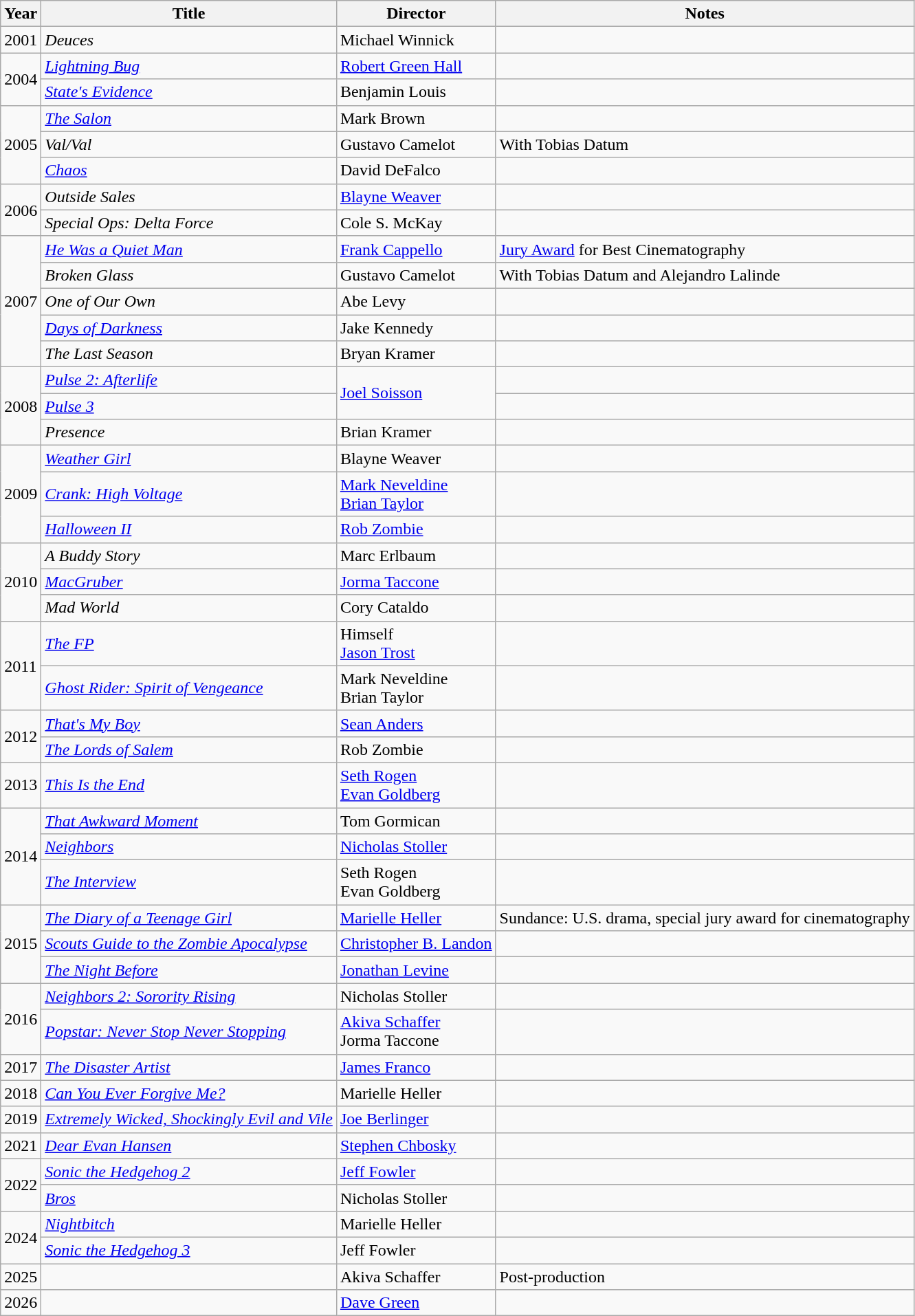<table class="wikitable">
<tr>
<th>Year</th>
<th>Title</th>
<th>Director</th>
<th>Notes</th>
</tr>
<tr>
<td>2001</td>
<td><em>Deuces</em></td>
<td>Michael Winnick</td>
<td></td>
</tr>
<tr>
<td rowspan=2>2004</td>
<td><em><a href='#'>Lightning Bug</a></em></td>
<td><a href='#'>Robert Green Hall</a></td>
<td></td>
</tr>
<tr>
<td><em><a href='#'>State's Evidence</a></em></td>
<td>Benjamin Louis</td>
<td></td>
</tr>
<tr>
<td rowspan=3>2005</td>
<td><em><a href='#'>The Salon</a></em></td>
<td>Mark Brown</td>
<td></td>
</tr>
<tr>
<td><em>Val/Val</em></td>
<td>Gustavo Camelot</td>
<td>With Tobias Datum</td>
</tr>
<tr>
<td><em><a href='#'>Chaos</a></em></td>
<td>David DeFalco</td>
<td></td>
</tr>
<tr>
<td rowspan=2>2006</td>
<td><em>Outside Sales</em></td>
<td><a href='#'>Blayne Weaver</a></td>
<td></td>
</tr>
<tr>
<td><em>Special Ops: Delta Force</em></td>
<td>Cole S. McKay</td>
<td></td>
</tr>
<tr>
<td rowspan=5>2007</td>
<td><em><a href='#'>He Was a Quiet Man</a></em></td>
<td><a href='#'>Frank Cappello</a></td>
<td><a href='#'>Jury Award</a> for Best Cinematography</td>
</tr>
<tr>
<td><em>Broken Glass</em></td>
<td>Gustavo Camelot</td>
<td>With Tobias Datum and Alejandro Lalinde</td>
</tr>
<tr>
<td><em>One of Our Own</em></td>
<td>Abe Levy</td>
<td></td>
</tr>
<tr>
<td><em><a href='#'>Days of Darkness</a></em></td>
<td>Jake Kennedy</td>
<td></td>
</tr>
<tr>
<td><em>The Last Season</em></td>
<td>Bryan Kramer</td>
<td></td>
</tr>
<tr>
<td rowspan=3>2008</td>
<td><em><a href='#'>Pulse 2: Afterlife</a></em></td>
<td rowspan="2"><a href='#'>Joel Soisson</a></td>
<td></td>
</tr>
<tr>
<td><em><a href='#'>Pulse 3</a></em></td>
<td></td>
</tr>
<tr>
<td><em>Presence</em></td>
<td>Brian Kramer</td>
<td></td>
</tr>
<tr>
<td rowspan=3>2009</td>
<td><em><a href='#'>Weather Girl</a></em></td>
<td>Blayne Weaver</td>
<td></td>
</tr>
<tr>
<td><em><a href='#'>Crank: High Voltage</a></em></td>
<td><a href='#'>Mark Neveldine</a><br><a href='#'>Brian Taylor</a></td>
<td></td>
</tr>
<tr>
<td><em><a href='#'>Halloween II</a></em></td>
<td><a href='#'>Rob Zombie</a></td>
<td></td>
</tr>
<tr>
<td rowspan=3>2010</td>
<td><em>A Buddy Story</em></td>
<td>Marc Erlbaum</td>
<td></td>
</tr>
<tr>
<td><em><a href='#'>MacGruber</a></em></td>
<td><a href='#'>Jorma Taccone</a></td>
<td></td>
</tr>
<tr>
<td><em>Mad World</em></td>
<td>Cory Cataldo</td>
<td></td>
</tr>
<tr>
<td rowspan=2>2011</td>
<td><em><a href='#'>The FP</a></em></td>
<td>Himself<br><a href='#'>Jason Trost</a></td>
<td></td>
</tr>
<tr>
<td><em><a href='#'>Ghost Rider: Spirit of Vengeance</a></em></td>
<td>Mark Neveldine<br>Brian Taylor</td>
<td></td>
</tr>
<tr>
<td rowspan=2>2012</td>
<td><em><a href='#'>That's My Boy</a></em></td>
<td><a href='#'>Sean Anders</a></td>
<td></td>
</tr>
<tr>
<td><em><a href='#'>The Lords of Salem</a></em></td>
<td>Rob Zombie</td>
<td></td>
</tr>
<tr>
<td>2013</td>
<td><em><a href='#'>This Is the End</a></em></td>
<td><a href='#'>Seth Rogen</a><br><a href='#'>Evan Goldberg</a></td>
<td></td>
</tr>
<tr>
<td rowspan=3>2014</td>
<td><em><a href='#'>That Awkward Moment</a></em></td>
<td>Tom Gormican</td>
<td></td>
</tr>
<tr>
<td><em><a href='#'>Neighbors</a></em></td>
<td><a href='#'>Nicholas Stoller</a></td>
<td></td>
</tr>
<tr>
<td><em><a href='#'>The Interview</a></em></td>
<td>Seth Rogen<br>Evan Goldberg</td>
<td></td>
</tr>
<tr>
<td rowspan=3>2015</td>
<td><em><a href='#'>The Diary of a Teenage Girl</a></em></td>
<td><a href='#'>Marielle Heller</a></td>
<td>Sundance: U.S. drama, special jury award for cinematography</td>
</tr>
<tr>
<td><em><a href='#'>Scouts Guide to the Zombie Apocalypse</a></em></td>
<td><a href='#'>Christopher B. Landon</a></td>
<td></td>
</tr>
<tr>
<td><em><a href='#'>The Night Before</a></em></td>
<td><a href='#'>Jonathan Levine</a></td>
<td></td>
</tr>
<tr>
<td rowspan=2>2016</td>
<td><em><a href='#'>Neighbors 2: Sorority Rising</a></em></td>
<td>Nicholas Stoller</td>
<td></td>
</tr>
<tr>
<td><em><a href='#'>Popstar: Never Stop Never Stopping</a></em></td>
<td><a href='#'>Akiva Schaffer</a><br>Jorma Taccone</td>
<td></td>
</tr>
<tr>
<td>2017</td>
<td><em><a href='#'>The Disaster Artist</a></em></td>
<td><a href='#'>James Franco</a></td>
<td></td>
</tr>
<tr>
<td>2018</td>
<td><em><a href='#'>Can You Ever Forgive Me?</a></em></td>
<td>Marielle Heller</td>
<td></td>
</tr>
<tr>
<td>2019</td>
<td><em><a href='#'>Extremely Wicked, Shockingly Evil and Vile</a></em></td>
<td><a href='#'>Joe Berlinger</a></td>
<td></td>
</tr>
<tr>
<td>2021</td>
<td><em><a href='#'>Dear Evan Hansen</a></em></td>
<td><a href='#'>Stephen Chbosky</a></td>
<td></td>
</tr>
<tr>
<td rowspan=2>2022</td>
<td><em><a href='#'>Sonic the Hedgehog 2</a></em></td>
<td><a href='#'>Jeff Fowler</a></td>
<td></td>
</tr>
<tr>
<td><em><a href='#'>Bros</a></em></td>
<td>Nicholas Stoller</td>
<td></td>
</tr>
<tr>
<td rowspan=2>2024</td>
<td><em><a href='#'>Nightbitch</a></em></td>
<td>Marielle Heller</td>
<td></td>
</tr>
<tr>
<td><em><a href='#'>Sonic the Hedgehog 3</a></em></td>
<td>Jeff Fowler</td>
<td></td>
</tr>
<tr>
<td>2025</td>
<td></td>
<td>Akiva Schaffer</td>
<td>Post-production</td>
</tr>
<tr>
<td>2026</td>
<td></td>
<td><a href='#'>Dave Green</a></td>
<td></td>
</tr>
</table>
